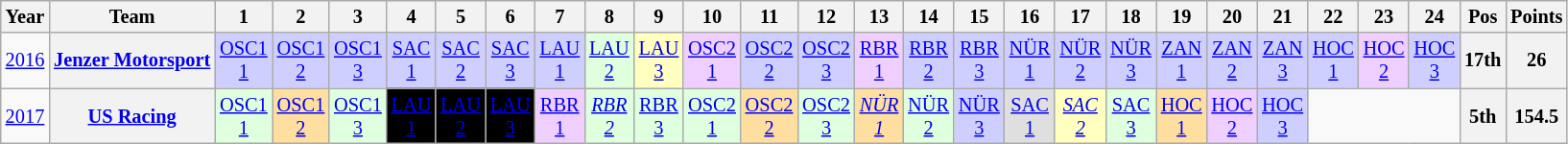<table class="wikitable" style="text-align:center; font-size:85%">
<tr>
<th>Year</th>
<th>Team</th>
<th>1</th>
<th>2</th>
<th>3</th>
<th>4</th>
<th>5</th>
<th>6</th>
<th>7</th>
<th>8</th>
<th>9</th>
<th>10</th>
<th>11</th>
<th>12</th>
<th>13</th>
<th>14</th>
<th>15</th>
<th>16</th>
<th>17</th>
<th>18</th>
<th>19</th>
<th>20</th>
<th>21</th>
<th>22</th>
<th>23</th>
<th>24</th>
<th>Pos</th>
<th>Points</th>
</tr>
<tr>
<td><a href='#'>2016</a></td>
<th nowrap><a href='#'>Jenzer Motorsport</a></th>
<td style="background:#CFCFFF;"><a href='#'>OSC1<br>1</a><br></td>
<td style="background:#CFCFFF;"><a href='#'>OSC1<br>2</a><br></td>
<td style="background:#CFCFFF;"><a href='#'>OSC1<br>3</a><br></td>
<td style="background:#CFCFFF;"><a href='#'>SAC<br>1</a><br></td>
<td style="background:#CFCFFF;"><a href='#'>SAC<br>2</a><br></td>
<td style="background:#CFCFFF;"><a href='#'>SAC<br>3</a><br></td>
<td style="background:#CFCFFF;"><a href='#'>LAU<br>1</a><br></td>
<td style="background:#DFFFDF;"><a href='#'>LAU<br>2</a><br></td>
<td style="background:#FFFFBF;"><a href='#'>LAU<br>3</a><br></td>
<td style="background:#EFCFFF;"><a href='#'>OSC2<br>1</a><br></td>
<td style="background:#CFCFFF;"><a href='#'>OSC2<br>2</a><br></td>
<td style="background:#CFCFFF;"><a href='#'>OSC2<br>3</a><br></td>
<td style="background:#EFCFFF;"><a href='#'>RBR<br>1</a><br></td>
<td style="background:#CFCFFF;"><a href='#'>RBR<br>2</a><br></td>
<td style="background:#CFCFFF;"><a href='#'>RBR<br>3</a><br></td>
<td style="background:#CFCFFF;"><a href='#'>NÜR<br>1</a><br></td>
<td style="background:#CFCFFF;"><a href='#'>NÜR<br>2</a><br></td>
<td style="background:#CFCFFF;"><a href='#'>NÜR<br>3</a><br></td>
<td style="background:#CFCFFF;"><a href='#'>ZAN<br>1</a><br></td>
<td style="background:#CFCFFF;"><a href='#'>ZAN<br>2</a><br></td>
<td style="background:#CFCFFF;"><a href='#'>ZAN<br>3</a><br></td>
<td style="background:#CFCFFF;"><a href='#'>HOC<br>1</a><br></td>
<td style="background:#EFCFFF;"><a href='#'>HOC<br>2</a><br></td>
<td style="background:#CFCFFF;"><a href='#'>HOC<br>3</a><br></td>
<th>17th</th>
<th>26</th>
</tr>
<tr>
<td><a href='#'>2017</a></td>
<th nowrap><a href='#'>US Racing</a></th>
<td style="background:#DFFFDF;"><a href='#'>OSC1<br>1</a><br></td>
<td style="background:#FFDF9F;"><a href='#'>OSC1<br>2</a><br></td>
<td style="background:#DFFFDF;"><a href='#'>OSC1<br>3</a><br></td>
<td style="background:#000000; color:white;"><a href='#'><span>LAU<br>1</span></a><br></td>
<td style="background:#000000; color:white;"><a href='#'><span>LAU<br>2</span></a><br></td>
<td style="background:#000000; color:white;"><a href='#'><span>LAU<br>3</span></a><br></td>
<td style="background:#EFCFFF;"><a href='#'>RBR<br>1</a><br></td>
<td style="background:#DFFFDF;"><em><a href='#'>RBR<br>2</a></em><br></td>
<td style="background:#DFFFDF;"><a href='#'>RBR<br>3</a><br></td>
<td style="background:#DFFFDF;"><a href='#'>OSC2<br>1</a><br></td>
<td style="background:#FFDF9F;"><a href='#'>OSC2<br>2</a><br></td>
<td style="background:#DFFFDF;"><a href='#'>OSC2<br>3</a><br></td>
<td style="background:#FFDF9F;"><em><a href='#'>NÜR<br>1</a></em><br></td>
<td style="background:#DFFFDF;"><a href='#'>NÜR<br>2</a><br></td>
<td style="background:#CFCFFF;"><a href='#'>NÜR<br>3</a><br></td>
<td style="background:#DFDFDF;"><a href='#'>SAC<br>1</a><br></td>
<td style="background:#FFFFBF;"><em><a href='#'>SAC<br>2</a></em><br></td>
<td style="background:#DFFFDF;"><a href='#'>SAC<br>3</a><br></td>
<td style="background:#FFDF9F;"><a href='#'>HOC<br>1</a><br></td>
<td style="background:#EFCFFF;"><a href='#'>HOC<br>2</a><br></td>
<td style="background:#CFCFFF;"><a href='#'>HOC<br>3</a><br></td>
<td colspan=3></td>
<th>5th</th>
<th>154.5</th>
</tr>
</table>
